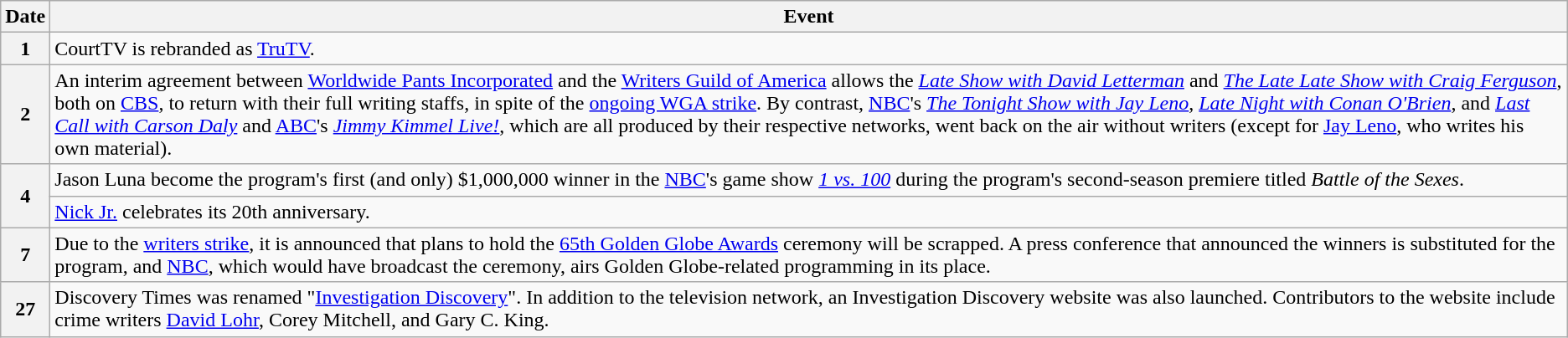<table class="wikitable">
<tr>
<th>Date</th>
<th>Event</th>
</tr>
<tr>
<th>1</th>
<td>CourtTV is rebranded as <a href='#'>TruTV</a>.</td>
</tr>
<tr>
<th>2</th>
<td>An interim agreement between <a href='#'>Worldwide Pants Incorporated</a> and the <a href='#'>Writers Guild of America</a> allows the <em><a href='#'>Late Show with David Letterman</a></em> and <em><a href='#'>The Late Late Show with Craig Ferguson</a></em>, both on <a href='#'>CBS</a>, to return with their full writing staffs, in spite of the <a href='#'>ongoing WGA strike</a>. By contrast, <a href='#'>NBC</a>'s <em><a href='#'>The Tonight Show with Jay Leno</a></em>, <em><a href='#'>Late Night with Conan O'Brien</a></em>, and <em><a href='#'>Last Call with Carson Daly</a></em> and <a href='#'>ABC</a>'s <em><a href='#'>Jimmy Kimmel Live!</a></em>, which are all produced by their respective networks, went back on the air without writers (except for <a href='#'>Jay Leno</a>, who writes his own material).</td>
</tr>
<tr>
<th rowspan=2>4</th>
<td>Jason Luna become the program's first (and only) $1,000,000 winner in the <a href='#'>NBC</a>'s game show <em><a href='#'>1 vs. 100</a></em> during the program's second-season premiere titled <em>Battle of the Sexes</em>.</td>
</tr>
<tr>
<td><a href='#'>Nick Jr.</a> celebrates its 20th anniversary.</td>
</tr>
<tr>
<th>7</th>
<td>Due to the <a href='#'>writers strike</a>, it is announced that plans to hold the <a href='#'>65th Golden Globe Awards</a> ceremony will be scrapped. A press conference that announced the winners is substituted for the program, and <a href='#'>NBC</a>, which would have broadcast the ceremony, airs Golden Globe-related programming in its place.</td>
</tr>
<tr>
<th>27</th>
<td>Discovery Times was renamed "<a href='#'>Investigation Discovery</a>". In addition to the television network, an Investigation Discovery website was also launched. Contributors to the website include crime writers <a href='#'>David Lohr</a>, Corey Mitchell, and Gary C. King.</td>
</tr>
</table>
